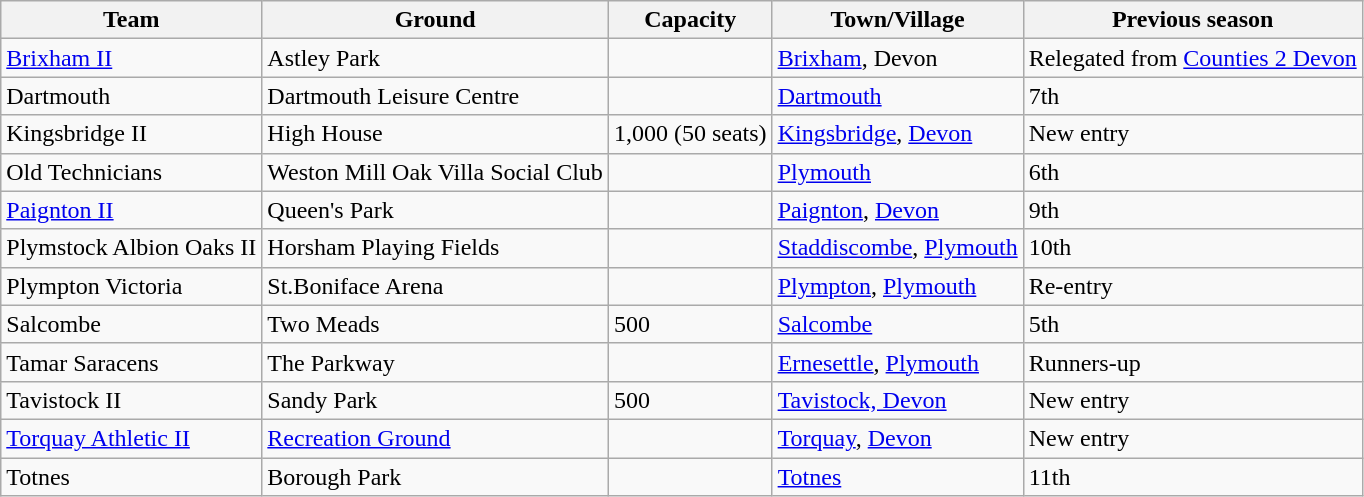<table class="wikitable sortable">
<tr ==>
<th>Team</th>
<th>Ground</th>
<th>Capacity</th>
<th>Town/Village</th>
<th>Previous season</th>
</tr>
<tr>
<td><a href='#'>Brixham II</a></td>
<td>Astley Park</td>
<td></td>
<td><a href='#'>Brixham</a>, Devon</td>
<td>Relegated from <a href='#'>Counties 2 Devon</a></td>
</tr>
<tr>
<td>Dartmouth</td>
<td>Dartmouth Leisure Centre</td>
<td></td>
<td><a href='#'>Dartmouth</a></td>
<td>7th</td>
</tr>
<tr>
<td>Kingsbridge II</td>
<td>High House</td>
<td>1,000 (50 seats)</td>
<td><a href='#'>Kingsbridge</a>, <a href='#'>Devon</a></td>
<td>New entry</td>
</tr>
<tr>
<td>Old Technicians</td>
<td>Weston Mill Oak Villa Social Club</td>
<td></td>
<td><a href='#'>Plymouth</a></td>
<td>6th</td>
</tr>
<tr>
<td><a href='#'>Paignton II</a></td>
<td>Queen's Park</td>
<td></td>
<td><a href='#'>Paignton</a>, <a href='#'>Devon</a></td>
<td>9th</td>
</tr>
<tr>
<td>Plymstock Albion Oaks II</td>
<td>Horsham Playing Fields</td>
<td></td>
<td><a href='#'>Staddiscombe</a>, <a href='#'>Plymouth</a></td>
<td>10th</td>
</tr>
<tr>
<td>Plympton Victoria</td>
<td>St.Boniface Arena</td>
<td></td>
<td><a href='#'>Plympton</a>, <a href='#'>Plymouth</a></td>
<td>Re-entry</td>
</tr>
<tr>
<td>Salcombe</td>
<td>Two Meads</td>
<td>500</td>
<td><a href='#'>Salcombe</a></td>
<td>5th</td>
</tr>
<tr>
<td>Tamar Saracens</td>
<td>The Parkway</td>
<td></td>
<td><a href='#'>Ernesettle</a>, <a href='#'>Plymouth</a></td>
<td>Runners-up</td>
</tr>
<tr>
<td>Tavistock II</td>
<td>Sandy Park</td>
<td>500</td>
<td><a href='#'>Tavistock, Devon</a></td>
<td>New entry</td>
</tr>
<tr>
<td><a href='#'>Torquay Athletic II</a></td>
<td><a href='#'>Recreation Ground</a></td>
<td></td>
<td><a href='#'>Torquay</a>, <a href='#'>Devon</a></td>
<td>New entry</td>
</tr>
<tr>
<td>Totnes</td>
<td>Borough Park</td>
<td></td>
<td><a href='#'>Totnes</a></td>
<td>11th</td>
</tr>
</table>
